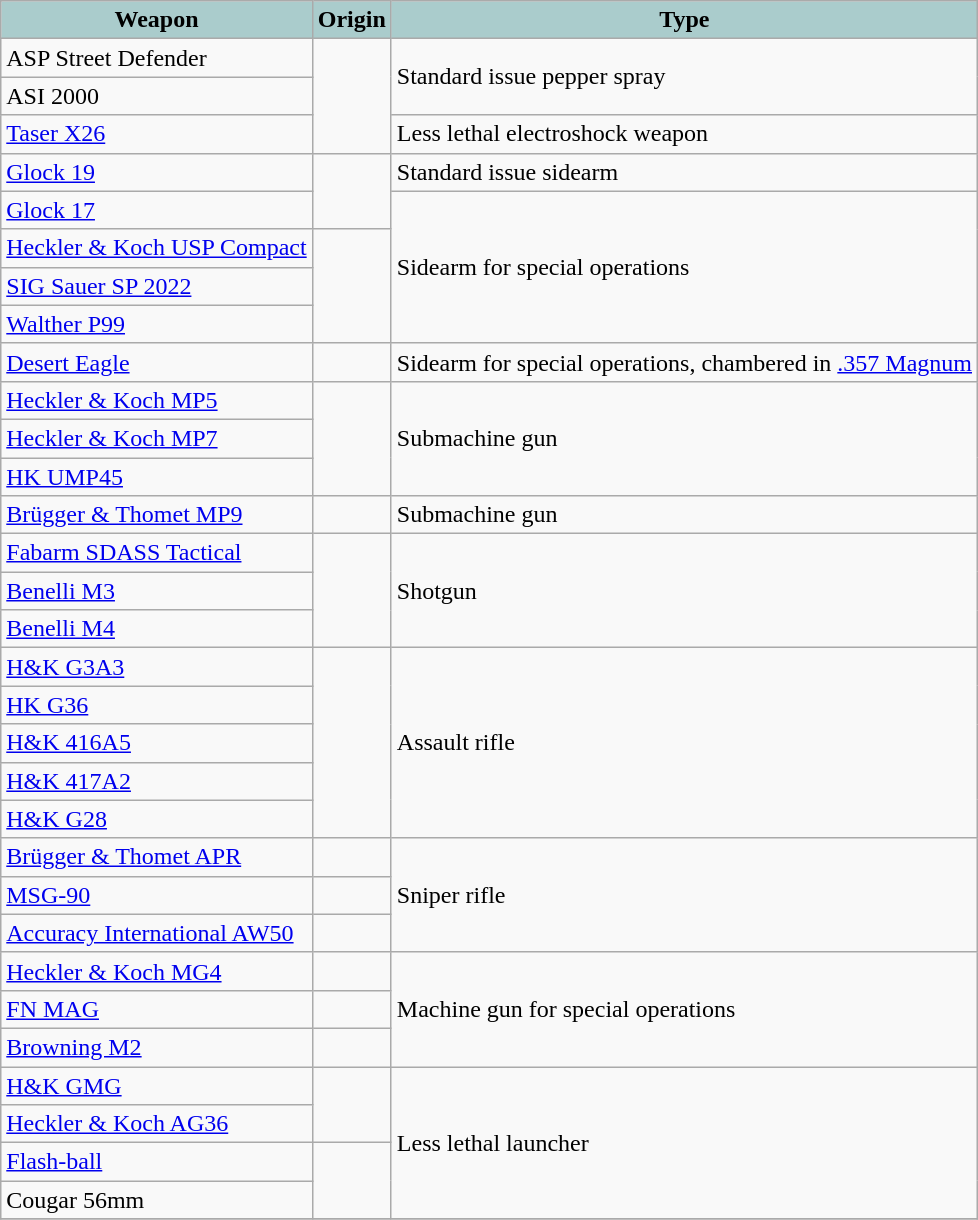<table class="wikitable">
<tr>
<th style="text-align:center; background:#acc;">Weapon</th>
<th style="text-align: center; background:#acc;">Origin</th>
<th style="text-align:l center; background:#acc;">Type</th>
</tr>
<tr>
<td>ASP Street Defender</td>
<td rowspan="3"></td>
<td rowspan="2">Standard issue pepper spray</td>
</tr>
<tr>
<td>ASI 2000</td>
</tr>
<tr>
<td><a href='#'>Taser X26</a></td>
<td>Less lethal electroshock weapon</td>
</tr>
<tr>
<td><a href='#'>Glock 19</a></td>
<td rowspan="2"></td>
<td>Standard issue sidearm</td>
</tr>
<tr>
<td><a href='#'>Glock 17</a></td>
<td rowspan="4">Sidearm for special operations</td>
</tr>
<tr>
<td><a href='#'>Heckler & Koch USP Compact</a></td>
<td rowspan="3"></td>
</tr>
<tr>
<td><a href='#'>SIG Sauer SP 2022</a></td>
</tr>
<tr>
<td><a href='#'>Walther P99</a></td>
</tr>
<tr>
<td><a href='#'>Desert Eagle</a></td>
<td></td>
<td>Sidearm for special operations, chambered in <a href='#'>.357 Magnum</a></td>
</tr>
<tr>
<td><a href='#'>Heckler & Koch MP5</a></td>
<td rowspan="3"></td>
<td rowspan="3">Submachine gun</td>
</tr>
<tr>
<td><a href='#'>Heckler & Koch MP7</a></td>
</tr>
<tr>
<td><a href='#'>HK UMP45</a></td>
</tr>
<tr>
<td><a href='#'>Brügger & Thomet MP9</a></td>
<td></td>
<td>Submachine gun </td>
</tr>
<tr>
<td><a href='#'>Fabarm SDASS Tactical</a></td>
<td rowspan="3"></td>
<td rowspan="3">Shotgun</td>
</tr>
<tr>
<td><a href='#'>Benelli M3</a></td>
</tr>
<tr>
<td><a href='#'>Benelli M4</a></td>
</tr>
<tr>
<td><a href='#'>H&K G3A3</a></td>
<td rowspan="5"></td>
<td rowspan="5">Assault rifle</td>
</tr>
<tr>
<td><a href='#'>HK G36</a></td>
</tr>
<tr>
<td><a href='#'>H&K 416A5</a></td>
</tr>
<tr>
<td><a href='#'>H&K 417A2</a></td>
</tr>
<tr>
<td><a href='#'>H&K G28</a></td>
</tr>
<tr>
<td><a href='#'>Brügger & Thomet APR</a></td>
<td></td>
<td rowspan="3">Sniper rifle</td>
</tr>
<tr>
<td><a href='#'>MSG-90</a></td>
<td></td>
</tr>
<tr>
<td><a href='#'>Accuracy International AW50</a></td>
<td></td>
</tr>
<tr>
<td><a href='#'>Heckler & Koch MG4</a></td>
<td></td>
<td rowspan="3">Machine gun for special operations</td>
</tr>
<tr>
<td><a href='#'>FN MAG</a></td>
<td></td>
</tr>
<tr>
<td><a href='#'>Browning M2</a></td>
<td></td>
</tr>
<tr>
<td><a href='#'>H&K GMG</a></td>
<td rowspan="2"></td>
<td rowspan="4">Less lethal launcher</td>
</tr>
<tr>
<td><a href='#'>Heckler & Koch AG36</a></td>
</tr>
<tr>
<td><a href='#'>Flash-ball</a></td>
<td rowspan="2"></td>
</tr>
<tr>
<td>Cougar 56mm</td>
</tr>
<tr>
</tr>
</table>
